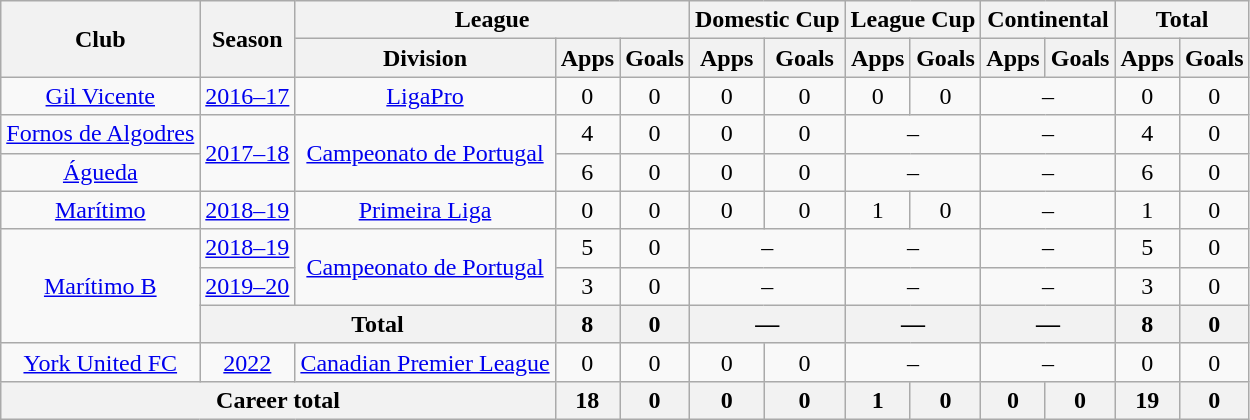<table class="wikitable" style="text-align: center">
<tr>
<th rowspan="2">Club</th>
<th rowspan="2">Season</th>
<th colspan="3">League</th>
<th colspan="2">Domestic Cup</th>
<th colspan="2">League Cup</th>
<th colspan="2">Continental</th>
<th colspan="2">Total</th>
</tr>
<tr>
<th>Division</th>
<th>Apps</th>
<th>Goals</th>
<th>Apps</th>
<th>Goals</th>
<th>Apps</th>
<th>Goals</th>
<th>Apps</th>
<th>Goals</th>
<th>Apps</th>
<th>Goals</th>
</tr>
<tr>
<td><a href='#'>Gil Vicente</a></td>
<td><a href='#'>2016–17</a></td>
<td><a href='#'>LigaPro</a></td>
<td>0</td>
<td>0</td>
<td>0</td>
<td>0</td>
<td>0</td>
<td>0</td>
<td colspan="2">–</td>
<td>0</td>
<td>0</td>
</tr>
<tr>
<td><a href='#'>Fornos de Algodres</a></td>
<td rowspan=2><a href='#'>2017–18</a></td>
<td rowspan=2><a href='#'>Campeonato de Portugal</a></td>
<td>4</td>
<td>0</td>
<td>0</td>
<td>0</td>
<td colspan="2">–</td>
<td colspan="2">–</td>
<td>4</td>
<td>0</td>
</tr>
<tr>
<td><a href='#'>Águeda</a></td>
<td>6</td>
<td>0</td>
<td>0</td>
<td>0</td>
<td colspan="2">–</td>
<td colspan="2">–</td>
<td>6</td>
<td>0</td>
</tr>
<tr>
<td><a href='#'>Marítimo</a></td>
<td><a href='#'>2018–19</a></td>
<td><a href='#'>Primeira Liga</a></td>
<td>0</td>
<td>0</td>
<td>0</td>
<td>0</td>
<td>1</td>
<td>0</td>
<td colspan="2">–</td>
<td>1</td>
<td>0</td>
</tr>
<tr>
<td rowspan=3><a href='#'>Marítimo B</a></td>
<td><a href='#'>2018–19</a></td>
<td rowspan=2><a href='#'>Campeonato de Portugal</a></td>
<td>5</td>
<td>0</td>
<td colspan="2">–</td>
<td colspan="2">–</td>
<td colspan="2">–</td>
<td>5</td>
<td>0</td>
</tr>
<tr>
<td><a href='#'>2019–20</a></td>
<td>3</td>
<td>0</td>
<td colspan="2">–</td>
<td colspan="2">–</td>
<td colspan="2">–</td>
<td>3</td>
<td>0</td>
</tr>
<tr>
<th colspan="2">Total</th>
<th>8</th>
<th>0</th>
<th colspan="2">—</th>
<th colspan="2">—</th>
<th colspan="2">—</th>
<th>8</th>
<th>0</th>
</tr>
<tr>
<td><a href='#'>York United FC</a></td>
<td><a href='#'>2022</a></td>
<td><a href='#'>Canadian Premier League</a></td>
<td>0</td>
<td>0</td>
<td>0</td>
<td>0</td>
<td colspan="2">–</td>
<td colspan="2">–</td>
<td>0</td>
<td>0</td>
</tr>
<tr>
<th colspan="3"><strong>Career total</strong></th>
<th>18</th>
<th>0</th>
<th>0</th>
<th>0</th>
<th>1</th>
<th>0</th>
<th>0</th>
<th>0</th>
<th>19</th>
<th>0</th>
</tr>
</table>
